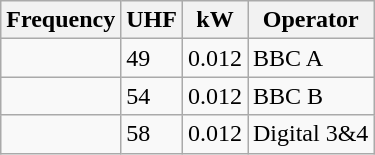<table class="wikitable sortable">
<tr>
<th>Frequency</th>
<th>UHF</th>
<th>kW</th>
<th>Operator</th>
</tr>
<tr>
<td></td>
<td>49</td>
<td>0.012</td>
<td>BBC A</td>
</tr>
<tr>
<td></td>
<td>54</td>
<td>0.012</td>
<td>BBC B</td>
</tr>
<tr>
<td></td>
<td>58</td>
<td>0.012</td>
<td>Digital 3&4</td>
</tr>
</table>
